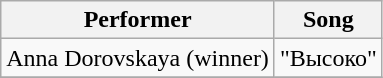<table class="wikitable" style="text-align:center;">
<tr>
<th>Performer</th>
<th>Song</th>
</tr>
<tr>
<td>Anna Dorovskaya (winner)</td>
<td>"Высоко"</td>
</tr>
<tr>
</tr>
</table>
